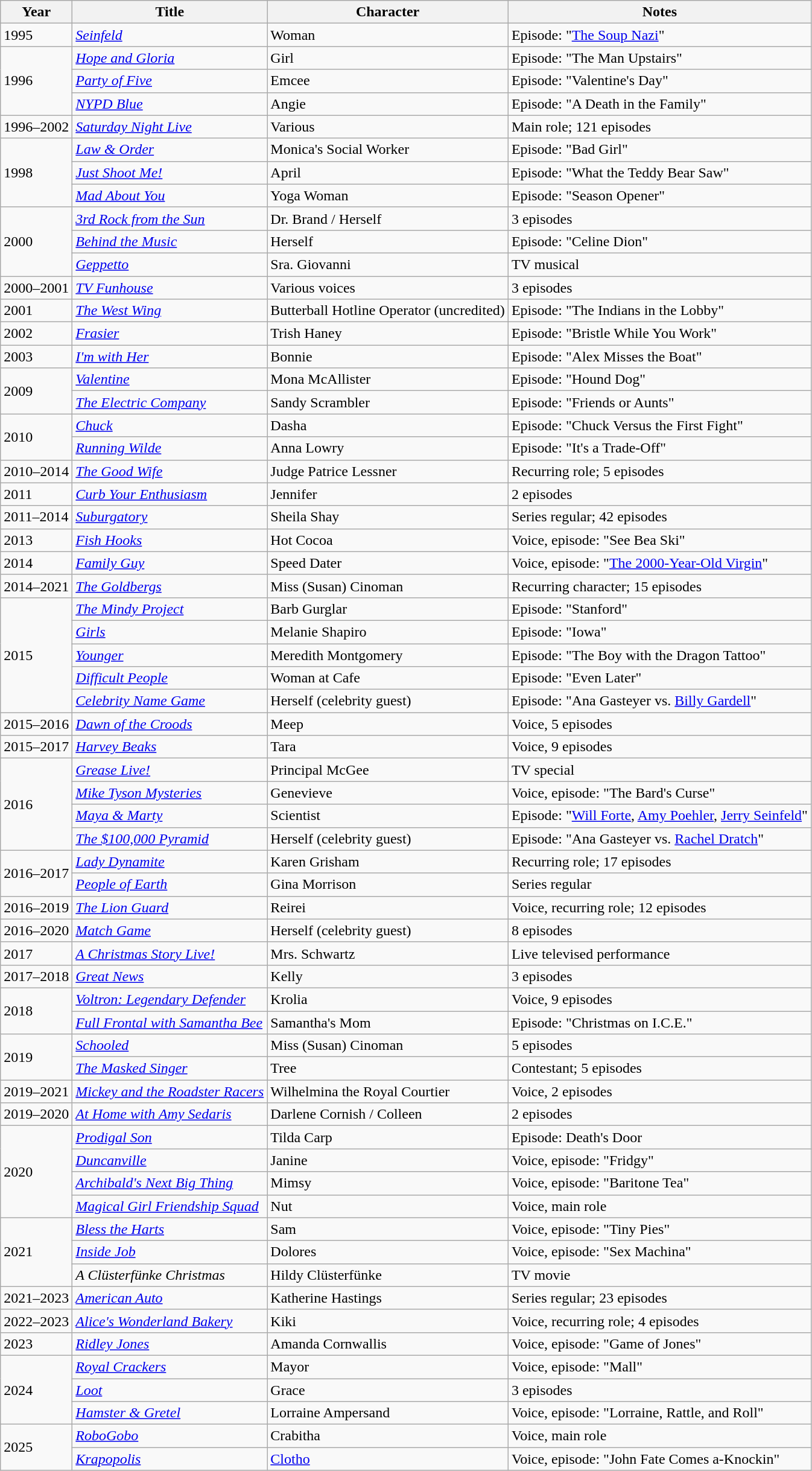<table class="wikitable sortable">
<tr>
<th>Year</th>
<th>Title</th>
<th>Character</th>
<th>Notes</th>
</tr>
<tr>
<td>1995</td>
<td><em><a href='#'>Seinfeld</a></em></td>
<td>Woman</td>
<td>Episode: "<a href='#'>The Soup Nazi</a>"</td>
</tr>
<tr>
<td rowspan="3">1996</td>
<td><em><a href='#'>Hope and Gloria</a></em></td>
<td>Girl</td>
<td>Episode: "The Man Upstairs"</td>
</tr>
<tr>
<td><em><a href='#'>Party of Five</a></em></td>
<td>Emcee</td>
<td>Episode: "Valentine's Day"</td>
</tr>
<tr>
<td><em><a href='#'>NYPD Blue</a></em></td>
<td>Angie</td>
<td>Episode: "A Death in the Family"</td>
</tr>
<tr>
<td>1996–2002</td>
<td><em><a href='#'>Saturday Night Live</a></em></td>
<td>Various</td>
<td>Main role; 121 episodes</td>
</tr>
<tr>
<td rowspan="3">1998</td>
<td><em><a href='#'>Law & Order</a></em></td>
<td>Monica's Social Worker</td>
<td>Episode: "Bad Girl"</td>
</tr>
<tr>
<td><em><a href='#'>Just Shoot Me!</a></em></td>
<td>April</td>
<td>Episode: "What the Teddy Bear Saw"</td>
</tr>
<tr>
<td><em><a href='#'>Mad About You</a></em></td>
<td>Yoga Woman</td>
<td>Episode: "Season Opener"</td>
</tr>
<tr>
<td rowspan="3">2000</td>
<td><em><a href='#'>3rd Rock from the Sun</a></em></td>
<td>Dr. Brand / Herself</td>
<td>3 episodes</td>
</tr>
<tr>
<td><em><a href='#'>Behind the Music</a></em></td>
<td>Herself</td>
<td>Episode: "Celine Dion"</td>
</tr>
<tr>
<td><em><a href='#'>Geppetto</a></em></td>
<td>Sra. Giovanni</td>
<td>TV musical</td>
</tr>
<tr>
<td>2000–2001</td>
<td><em><a href='#'>TV Funhouse</a></em></td>
<td>Various voices</td>
<td>3 episodes</td>
</tr>
<tr>
<td>2001</td>
<td><em><a href='#'>The West Wing</a></em></td>
<td>Butterball Hotline Operator (uncredited)</td>
<td>Episode: "The Indians in the Lobby"</td>
</tr>
<tr>
<td>2002</td>
<td><em><a href='#'>Frasier</a></em></td>
<td>Trish Haney</td>
<td>Episode: "Bristle While You Work"</td>
</tr>
<tr>
<td>2003</td>
<td><em><a href='#'>I'm with Her</a></em></td>
<td>Bonnie</td>
<td>Episode: "Alex Misses the Boat"</td>
</tr>
<tr>
<td rowspan="2">2009</td>
<td><em><a href='#'>Valentine</a></em></td>
<td>Mona McAllister</td>
<td>Episode: "Hound Dog"</td>
</tr>
<tr>
<td><em><a href='#'>The Electric Company</a></em></td>
<td>Sandy Scrambler</td>
<td>Episode: "Friends or Aunts"</td>
</tr>
<tr>
<td rowspan="2">2010</td>
<td><em><a href='#'>Chuck</a></em></td>
<td>Dasha</td>
<td>Episode: "Chuck Versus the First Fight"</td>
</tr>
<tr>
<td><em><a href='#'>Running Wilde</a></em></td>
<td>Anna Lowry</td>
<td>Episode: "It's a Trade-Off"</td>
</tr>
<tr>
<td>2010–2014</td>
<td><em><a href='#'>The Good Wife</a></em></td>
<td>Judge Patrice Lessner</td>
<td>Recurring role; 5 episodes</td>
</tr>
<tr>
<td>2011</td>
<td><em><a href='#'>Curb Your Enthusiasm</a></em></td>
<td>Jennifer</td>
<td>2 episodes</td>
</tr>
<tr>
<td>2011–2014</td>
<td><em><a href='#'>Suburgatory</a></em></td>
<td>Sheila Shay</td>
<td>Series regular; 42 episodes</td>
</tr>
<tr>
<td>2013</td>
<td><em><a href='#'>Fish Hooks</a></em></td>
<td>Hot Cocoa</td>
<td>Voice, episode: "See Bea Ski"</td>
</tr>
<tr>
<td>2014</td>
<td><em><a href='#'>Family Guy</a></em></td>
<td>Speed Dater</td>
<td>Voice, episode: "<a href='#'>The 2000-Year-Old Virgin</a>"</td>
</tr>
<tr>
<td>2014–2021</td>
<td><em><a href='#'>The Goldbergs</a></em></td>
<td>Miss (Susan) Cinoman</td>
<td>Recurring character; 15 episodes</td>
</tr>
<tr>
<td rowspan="5">2015</td>
<td><em><a href='#'>The Mindy Project</a></em></td>
<td>Barb Gurglar</td>
<td>Episode: "Stanford"</td>
</tr>
<tr>
<td><em><a href='#'>Girls</a></em></td>
<td>Melanie Shapiro</td>
<td>Episode: "Iowa"</td>
</tr>
<tr>
<td><em><a href='#'>Younger</a></em></td>
<td>Meredith Montgomery</td>
<td>Episode: "The Boy with the Dragon Tattoo"</td>
</tr>
<tr>
<td><em><a href='#'>Difficult People</a></em></td>
<td>Woman at Cafe</td>
<td>Episode: "Even Later"</td>
</tr>
<tr>
<td><em><a href='#'>Celebrity Name Game</a></em></td>
<td>Herself (celebrity guest)</td>
<td>Episode: "Ana Gasteyer vs. <a href='#'>Billy Gardell</a>"</td>
</tr>
<tr>
<td>2015–2016</td>
<td><em><a href='#'>Dawn of the Croods</a></em></td>
<td>Meep</td>
<td>Voice, 5 episodes</td>
</tr>
<tr>
<td>2015–2017</td>
<td><em><a href='#'>Harvey Beaks</a></em></td>
<td>Tara</td>
<td>Voice, 9 episodes</td>
</tr>
<tr>
<td rowspan="4">2016</td>
<td><em><a href='#'>Grease Live!</a></em></td>
<td>Principal McGee</td>
<td>TV special</td>
</tr>
<tr>
<td><em><a href='#'>Mike Tyson Mysteries</a></em></td>
<td>Genevieve</td>
<td>Voice, episode: "The Bard's Curse"</td>
</tr>
<tr>
<td><em><a href='#'>Maya & Marty</a></em></td>
<td>Scientist</td>
<td>Episode: "<a href='#'>Will Forte</a>, <a href='#'>Amy Poehler</a>, <a href='#'>Jerry Seinfeld</a>"</td>
</tr>
<tr>
<td><em><a href='#'>The $100,000 Pyramid</a></em></td>
<td>Herself (celebrity guest)</td>
<td>Episode: "Ana Gasteyer vs. <a href='#'>Rachel Dratch</a>"</td>
</tr>
<tr>
<td rowspan="2">2016–2017</td>
<td><em><a href='#'>Lady Dynamite</a></em></td>
<td>Karen Grisham</td>
<td>Recurring role; 17 episodes</td>
</tr>
<tr>
<td><em><a href='#'>People of Earth</a></em></td>
<td>Gina Morrison</td>
<td>Series regular</td>
</tr>
<tr>
<td>2016–2019</td>
<td><em><a href='#'>The Lion Guard</a></em></td>
<td>Reirei</td>
<td>Voice, recurring role; 12 episodes</td>
</tr>
<tr>
<td>2016–2020</td>
<td><em><a href='#'>Match Game</a></em></td>
<td>Herself (celebrity guest)</td>
<td>8 episodes</td>
</tr>
<tr>
<td>2017</td>
<td><em><a href='#'>A Christmas Story Live!</a></em></td>
<td>Mrs. Schwartz</td>
<td>Live televised performance</td>
</tr>
<tr>
<td>2017–2018</td>
<td><em><a href='#'>Great News</a></em></td>
<td>Kelly</td>
<td>3 episodes</td>
</tr>
<tr>
<td rowspan="2">2018</td>
<td><em><a href='#'>Voltron: Legendary Defender</a></em></td>
<td>Krolia</td>
<td>Voice, 9 episodes</td>
</tr>
<tr>
<td><em><a href='#'>Full Frontal with Samantha Bee</a></em></td>
<td>Samantha's Mom</td>
<td>Episode: "Christmas on I.C.E."</td>
</tr>
<tr>
<td rowspan="2">2019</td>
<td><em><a href='#'>Schooled</a></em></td>
<td>Miss (Susan) Cinoman</td>
<td>5 episodes</td>
</tr>
<tr>
<td><em><a href='#'>The Masked Singer</a></em></td>
<td>Tree</td>
<td>Contestant; 5 episodes</td>
</tr>
<tr>
<td>2019–2021</td>
<td><em><a href='#'>Mickey and the Roadster Racers</a></em></td>
<td>Wilhelmina the Royal Courtier</td>
<td>Voice, 2 episodes</td>
</tr>
<tr>
<td>2019–2020</td>
<td><em><a href='#'>At Home with Amy Sedaris</a></em></td>
<td>Darlene Cornish / Colleen</td>
<td>2 episodes</td>
</tr>
<tr>
<td rowspan="4">2020</td>
<td><em><a href='#'>Prodigal Son</a></em></td>
<td>Tilda Carp</td>
<td>Episode: Death's Door</td>
</tr>
<tr>
<td><em><a href='#'>Duncanville</a></em></td>
<td>Janine</td>
<td>Voice, episode: "Fridgy"</td>
</tr>
<tr>
<td><em><a href='#'>Archibald's Next Big Thing</a></em></td>
<td>Mimsy</td>
<td>Voice, episode: "Baritone Tea"</td>
</tr>
<tr>
<td><em><a href='#'>Magical Girl Friendship Squad</a></em></td>
<td>Nut</td>
<td>Voice, main role</td>
</tr>
<tr>
<td rowspan="3">2021</td>
<td><em><a href='#'>Bless the Harts</a></em></td>
<td>Sam</td>
<td>Voice, episode: "Tiny Pies"</td>
</tr>
<tr>
<td><em><a href='#'>Inside Job</a></em></td>
<td>Dolores</td>
<td>Voice, episode: "Sex Machina"</td>
</tr>
<tr>
<td><em>A Clüsterfünke Christmas</em></td>
<td>Hildy Clüsterfünke</td>
<td>TV movie</td>
</tr>
<tr>
<td>2021–2023</td>
<td><em><a href='#'>American Auto</a></em></td>
<td>Katherine Hastings</td>
<td>Series regular; 23 episodes</td>
</tr>
<tr>
<td>2022–2023</td>
<td><em><a href='#'>Alice's Wonderland Bakery</a></em></td>
<td>Kiki</td>
<td>Voice, recurring role; 4 episodes</td>
</tr>
<tr>
<td>2023</td>
<td><em><a href='#'>Ridley Jones</a></em></td>
<td>Amanda Cornwallis</td>
<td>Voice, episode: "Game of Jones"</td>
</tr>
<tr>
<td rowspan="3">2024</td>
<td><em><a href='#'>Royal Crackers</a></em></td>
<td>Mayor</td>
<td>Voice, episode: "Mall"</td>
</tr>
<tr>
<td><a href='#'><em>Loot</em></a></td>
<td>Grace</td>
<td>3 episodes</td>
</tr>
<tr>
<td><em><a href='#'>Hamster & Gretel</a></em></td>
<td>Lorraine Ampersand</td>
<td>Voice, episode: "Lorraine, Rattle, and Roll"</td>
</tr>
<tr>
<td rowspan="2">2025</td>
<td><em><a href='#'>RoboGobo</a></em></td>
<td>Crabitha</td>
<td>Voice, main role</td>
</tr>
<tr>
<td><em><a href='#'>Krapopolis</a></em></td>
<td><a href='#'>Clotho</a></td>
<td>Voice, episode: "John Fate Comes a-Knockin"</td>
</tr>
</table>
